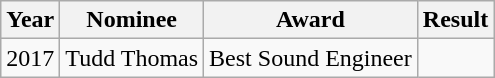<table class="wikitable">
<tr>
<th>Year</th>
<th>Nominee</th>
<th>Award</th>
<th>Result</th>
</tr>
<tr>
<td>2017</td>
<td>Tudd Thomas</td>
<td>Best Sound Engineer</td>
<td></td>
</tr>
</table>
